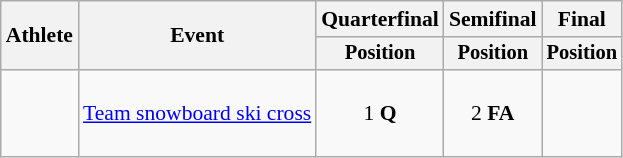<table class="wikitable" style="font-size:90%">
<tr>
<th rowspan="2">Athlete</th>
<th rowspan="2">Event</th>
<th>Quarterfinal</th>
<th>Semifinal</th>
<th>Final</th>
</tr>
<tr style="font-size:95%">
<th>Position</th>
<th>Position</th>
<th>Position</th>
</tr>
<tr align=center>
<td align=left><br><br><br></td>
<td align=left><a href='#'>Team snowboard ski cross</a></td>
<td>1 <strong>Q</strong></td>
<td>2 <strong>FA</strong></td>
<td></td>
</tr>
</table>
